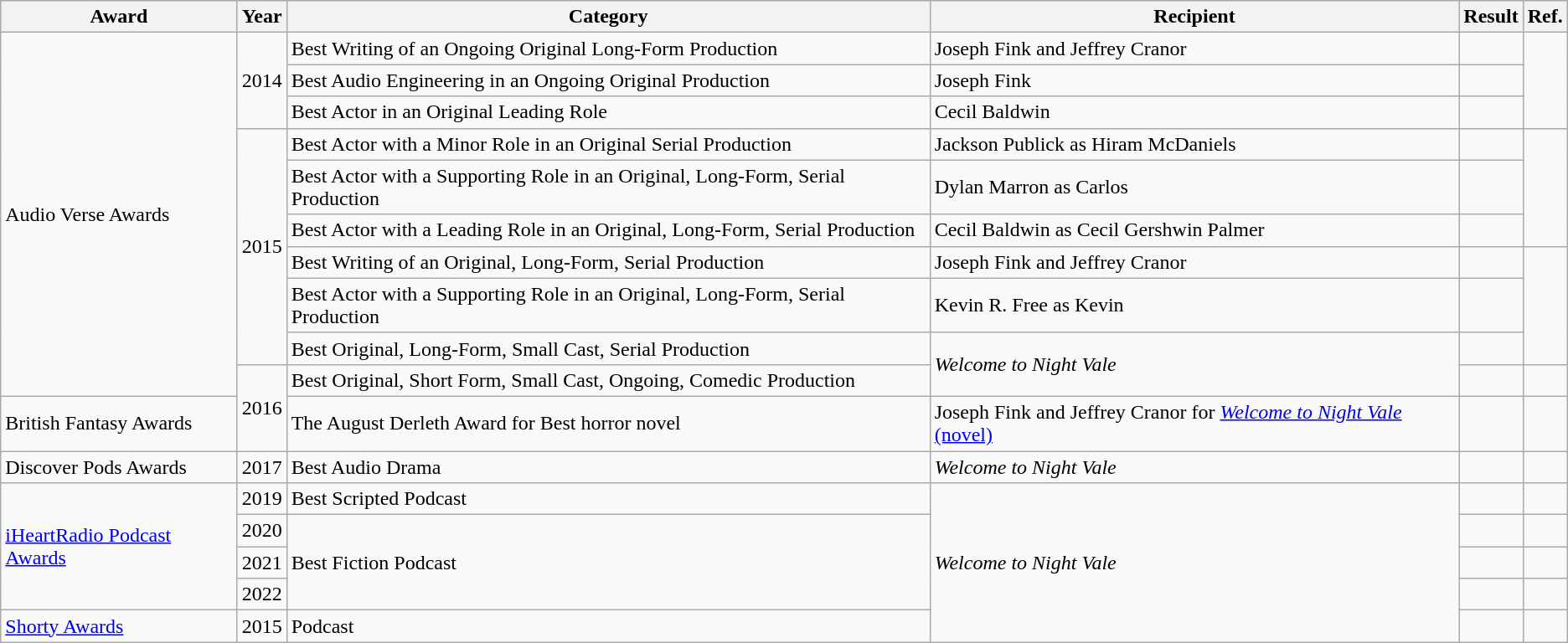<table class="wikitable sortable">
<tr>
<th>Award</th>
<th>Year</th>
<th>Category</th>
<th>Recipient</th>
<th>Result</th>
<th>Ref.</th>
</tr>
<tr>
<td rowspan="10">Audio Verse Awards</td>
<td rowspan="3">2014</td>
<td>Best Writing of an Ongoing Original Long-Form Production</td>
<td>Joseph Fink and Jeffrey Cranor</td>
<td></td>
<td rowspan="3"></td>
</tr>
<tr>
<td>Best Audio Engineering in an Ongoing Original Production</td>
<td>Joseph Fink</td>
<td></td>
</tr>
<tr>
<td>Best Actor in an Original Leading Role</td>
<td>Cecil Baldwin</td>
<td></td>
</tr>
<tr>
<td rowspan="6">2015</td>
<td>Best Actor with a Minor Role in an Original Serial Production</td>
<td>Jackson Publick as Hiram McDaniels</td>
<td></td>
<td rowspan="3"></td>
</tr>
<tr>
<td>Best Actor with a Supporting Role in an Original, Long-Form, Serial Production</td>
<td>Dylan Marron as Carlos</td>
<td></td>
</tr>
<tr>
<td>Best Actor with a Leading Role in an Original, Long-Form, Serial Production</td>
<td>Cecil Baldwin as Cecil Gershwin Palmer</td>
<td></td>
</tr>
<tr>
<td>Best Writing of an Original, Long-Form, Serial Production</td>
<td>Joseph Fink and Jeffrey Cranor</td>
<td></td>
<td rowspan="3"></td>
</tr>
<tr>
<td>Best Actor with a Supporting Role in an Original, Long-Form, Serial Production</td>
<td>Kevin R. Free as Kevin</td>
<td></td>
</tr>
<tr>
<td>Best Original, Long-Form, Small Cast, Serial Production</td>
<td rowspan="2"><em>Welcome to Night Vale</em></td>
<td></td>
</tr>
<tr>
<td rowspan="2">2016</td>
<td>Best Original, Short Form, Small Cast, Ongoing, Comedic Production</td>
<td></td>
<td></td>
</tr>
<tr>
<td>British Fantasy Awards</td>
<td>The August Derleth Award for Best horror novel</td>
<td>Joseph Fink and Jeffrey Cranor for <a href='#'><em>Welcome to Night Vale</em> (novel)</a></td>
<td></td>
<td></td>
</tr>
<tr>
<td>Discover Pods Awards</td>
<td>2017</td>
<td>Best Audio Drama</td>
<td><em>Welcome to Night Vale</em></td>
<td></td>
<td></td>
</tr>
<tr>
<td rowspan="4"><a href='#'>iHeartRadio Podcast Awards</a></td>
<td>2019</td>
<td>Best Scripted Podcast</td>
<td rowspan="5"><em>Welcome to Night Vale</em></td>
<td></td>
<td></td>
</tr>
<tr>
<td>2020</td>
<td rowspan="3">Best Fiction Podcast</td>
<td></td>
<td></td>
</tr>
<tr>
<td>2021</td>
<td></td>
<td></td>
</tr>
<tr>
<td>2022</td>
<td></td>
<td></td>
</tr>
<tr>
<td><a href='#'>Shorty Awards</a></td>
<td>2015</td>
<td>Podcast</td>
<td></td>
<td></td>
</tr>
</table>
